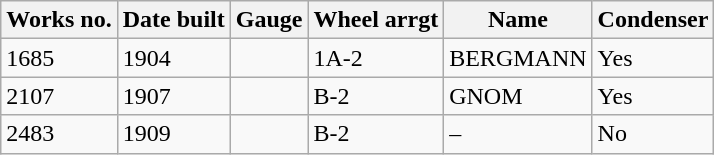<table class="wikitable">
<tr>
<th>Works no.</th>
<th>Date built</th>
<th>Gauge</th>
<th>Wheel arrgt</th>
<th>Name</th>
<th>Condenser</th>
</tr>
<tr>
<td>1685</td>
<td>1904</td>
<td></td>
<td>1A-2</td>
<td>BERGMANN</td>
<td>Yes</td>
</tr>
<tr>
<td>2107</td>
<td>1907</td>
<td></td>
<td>B-2</td>
<td>GNOM</td>
<td>Yes</td>
</tr>
<tr>
<td>2483</td>
<td>1909</td>
<td></td>
<td>B-2</td>
<td>–</td>
<td>No</td>
</tr>
</table>
